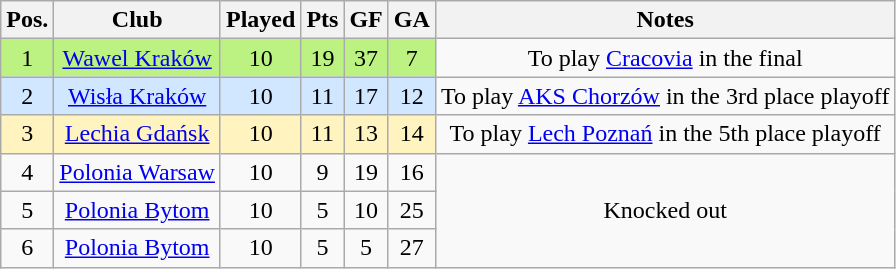<table class="wikitable" style="text-align: center">
<tr>
<th>Pos.</th>
<th>Club</th>
<th>Played</th>
<th>Pts</th>
<th>GF</th>
<th>GA</th>
<th>Notes</th>
</tr>
<tr>
<td bgcolor="#bcf282">1</td>
<td bgcolor="#bcf282"><a href='#'>Wawel Kraków</a></td>
<td bgcolor="#bcf282">10</td>
<td bgcolor="#bcf282">19</td>
<td bgcolor="#bcf282">37</td>
<td bgcolor="#bcf282">7</td>
<td>To play <a href='#'>Cracovia</a> in the final</td>
</tr>
<tr>
<td bgcolor="#d0e7ff">2</td>
<td bgcolor="#d0e7ff"><a href='#'>Wisła Kraków</a></td>
<td bgcolor="#d0e7ff">10</td>
<td bgcolor="#d0e7ff">11</td>
<td bgcolor="#d0e7ff">17</td>
<td bgcolor="#d0e7ff">12</td>
<td>To play <a href='#'>AKS Chorzów</a> in the 3rd place playoff</td>
</tr>
<tr>
<td bgcolor="#fff3c0">3</td>
<td bgcolor="#fff3c0"><a href='#'>Lechia Gdańsk</a></td>
<td bgcolor="#fff3c0">10</td>
<td bgcolor="#fff3c0">11</td>
<td bgcolor="#fff3c0">13</td>
<td bgcolor="#fff3c0">14</td>
<td>To play <a href='#'>Lech Poznań</a> in the 5th place playoff</td>
</tr>
<tr>
<td>4</td>
<td><a href='#'>Polonia Warsaw</a></td>
<td>10</td>
<td>9</td>
<td>19</td>
<td>16</td>
<td rowspan=3>Knocked out</td>
</tr>
<tr>
<td>5</td>
<td><a href='#'>Polonia Bytom</a></td>
<td>10</td>
<td>5</td>
<td>10</td>
<td>25</td>
</tr>
<tr>
<td>6</td>
<td><a href='#'>Polonia Bytom</a></td>
<td>10</td>
<td>5</td>
<td>5</td>
<td>27</td>
</tr>
</table>
